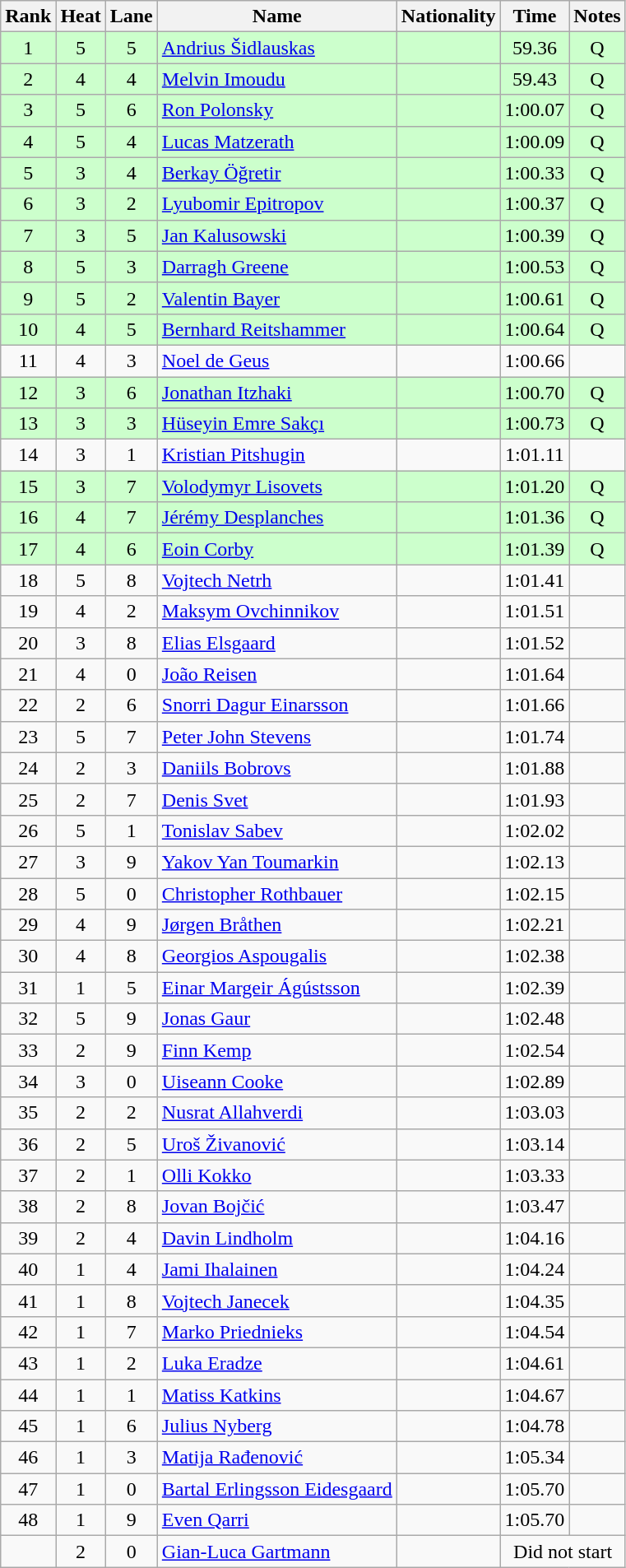<table class="wikitable sortable" style="text-align:center">
<tr>
<th>Rank</th>
<th>Heat</th>
<th>Lane</th>
<th>Name</th>
<th>Nationality</th>
<th>Time</th>
<th>Notes</th>
</tr>
<tr bgcolor=ccffcc>
<td>1</td>
<td>5</td>
<td>5</td>
<td align=left><a href='#'>Andrius Šidlauskas</a></td>
<td align=left></td>
<td>59.36</td>
<td>Q</td>
</tr>
<tr bgcolor=ccffcc>
<td>2</td>
<td>4</td>
<td>4</td>
<td align=left><a href='#'>Melvin Imoudu</a></td>
<td align=left></td>
<td>59.43</td>
<td>Q</td>
</tr>
<tr bgcolor=ccffcc>
<td>3</td>
<td>5</td>
<td>6</td>
<td align=left><a href='#'>Ron Polonsky</a></td>
<td align=left></td>
<td>1:00.07</td>
<td>Q</td>
</tr>
<tr bgcolor=ccffcc>
<td>4</td>
<td>5</td>
<td>4</td>
<td align=left><a href='#'>Lucas Matzerath</a></td>
<td align=left></td>
<td>1:00.09</td>
<td>Q</td>
</tr>
<tr bgcolor=ccffcc>
<td>5</td>
<td>3</td>
<td>4</td>
<td align=left><a href='#'>Berkay Öğretir</a></td>
<td align=left></td>
<td>1:00.33</td>
<td>Q</td>
</tr>
<tr bgcolor=ccffcc>
<td>6</td>
<td>3</td>
<td>2</td>
<td align=left><a href='#'>Lyubomir Epitropov</a></td>
<td align=left></td>
<td>1:00.37</td>
<td>Q</td>
</tr>
<tr bgcolor=ccffcc>
<td>7</td>
<td>3</td>
<td>5</td>
<td align=left><a href='#'>Jan Kalusowski</a></td>
<td align=left></td>
<td>1:00.39</td>
<td>Q</td>
</tr>
<tr bgcolor=ccffcc>
<td>8</td>
<td>5</td>
<td>3</td>
<td align=left><a href='#'>Darragh Greene</a></td>
<td align=left></td>
<td>1:00.53</td>
<td>Q</td>
</tr>
<tr bgcolor=ccffcc>
<td>9</td>
<td>5</td>
<td>2</td>
<td align=left><a href='#'>Valentin Bayer</a></td>
<td align=left></td>
<td>1:00.61</td>
<td>Q</td>
</tr>
<tr bgcolor=ccffcc>
<td>10</td>
<td>4</td>
<td>5</td>
<td align=left><a href='#'>Bernhard Reitshammer</a></td>
<td align=left></td>
<td>1:00.64</td>
<td>Q</td>
</tr>
<tr>
<td>11</td>
<td>4</td>
<td>3</td>
<td align=left><a href='#'>Noel de Geus</a></td>
<td align=left></td>
<td>1:00.66</td>
<td></td>
</tr>
<tr bgcolor=ccffcc>
<td>12</td>
<td>3</td>
<td>6</td>
<td align=left><a href='#'>Jonathan Itzhaki</a></td>
<td align=left></td>
<td>1:00.70</td>
<td>Q</td>
</tr>
<tr bgcolor=ccffcc>
<td>13</td>
<td>3</td>
<td>3</td>
<td align=left><a href='#'>Hüseyin Emre Sakçı</a></td>
<td align=left></td>
<td>1:00.73</td>
<td>Q</td>
</tr>
<tr>
<td>14</td>
<td>3</td>
<td>1</td>
<td align=left><a href='#'>Kristian Pitshugin</a></td>
<td align=left></td>
<td>1:01.11</td>
<td></td>
</tr>
<tr bgcolor=ccffcc>
<td>15</td>
<td>3</td>
<td>7</td>
<td align=left><a href='#'>Volodymyr Lisovets</a></td>
<td align=left></td>
<td>1:01.20</td>
<td>Q</td>
</tr>
<tr bgcolor=ccffcc>
<td>16</td>
<td>4</td>
<td>7</td>
<td align=left><a href='#'>Jérémy Desplanches</a></td>
<td align=left></td>
<td>1:01.36</td>
<td>Q</td>
</tr>
<tr bgcolor=ccffcc>
<td>17</td>
<td>4</td>
<td>6</td>
<td align=left><a href='#'>Eoin Corby</a></td>
<td align=left></td>
<td>1:01.39</td>
<td>Q</td>
</tr>
<tr>
<td>18</td>
<td>5</td>
<td>8</td>
<td align=left><a href='#'>Vojtech Netrh</a></td>
<td align=left></td>
<td>1:01.41</td>
<td></td>
</tr>
<tr>
<td>19</td>
<td>4</td>
<td>2</td>
<td align=left><a href='#'>Maksym Ovchinnikov</a></td>
<td align=left></td>
<td>1:01.51</td>
<td></td>
</tr>
<tr>
<td>20</td>
<td>3</td>
<td>8</td>
<td align=left><a href='#'>Elias Elsgaard</a></td>
<td align=left></td>
<td>1:01.52</td>
<td></td>
</tr>
<tr>
<td>21</td>
<td>4</td>
<td>0</td>
<td align=left><a href='#'>João Reisen</a></td>
<td align=left></td>
<td>1:01.64</td>
<td></td>
</tr>
<tr>
<td>22</td>
<td>2</td>
<td>6</td>
<td align=left><a href='#'>Snorri Dagur Einarsson</a></td>
<td align=left></td>
<td>1:01.66</td>
<td></td>
</tr>
<tr>
<td>23</td>
<td>5</td>
<td>7</td>
<td align=left><a href='#'>Peter John Stevens</a></td>
<td align=left></td>
<td>1:01.74</td>
<td></td>
</tr>
<tr>
<td>24</td>
<td>2</td>
<td>3</td>
<td align=left><a href='#'>Daniils Bobrovs</a></td>
<td align=left></td>
<td>1:01.88</td>
<td></td>
</tr>
<tr>
<td>25</td>
<td>2</td>
<td>7</td>
<td align=left><a href='#'>Denis Svet</a></td>
<td align=left></td>
<td>1:01.93</td>
<td></td>
</tr>
<tr>
<td>26</td>
<td>5</td>
<td>1</td>
<td align=left><a href='#'>Tonislav Sabev</a></td>
<td align=left></td>
<td>1:02.02</td>
<td></td>
</tr>
<tr>
<td>27</td>
<td>3</td>
<td>9</td>
<td align=left><a href='#'>Yakov Yan Toumarkin</a></td>
<td align=left></td>
<td>1:02.13</td>
<td></td>
</tr>
<tr>
<td>28</td>
<td>5</td>
<td>0</td>
<td align=left><a href='#'>Christopher Rothbauer</a></td>
<td align=left></td>
<td>1:02.15</td>
<td></td>
</tr>
<tr>
<td>29</td>
<td>4</td>
<td>9</td>
<td align=left><a href='#'>Jørgen Bråthen</a></td>
<td align=left></td>
<td>1:02.21</td>
<td></td>
</tr>
<tr>
<td>30</td>
<td>4</td>
<td>8</td>
<td align=left><a href='#'>Georgios Aspougalis</a></td>
<td align=left></td>
<td>1:02.38</td>
<td></td>
</tr>
<tr>
<td>31</td>
<td>1</td>
<td>5</td>
<td align=left><a href='#'>Einar Margeir Ágústsson</a></td>
<td align=left></td>
<td>1:02.39</td>
<td></td>
</tr>
<tr>
<td>32</td>
<td>5</td>
<td>9</td>
<td align=left><a href='#'>Jonas Gaur</a></td>
<td align=left></td>
<td>1:02.48</td>
<td></td>
</tr>
<tr>
<td>33</td>
<td>2</td>
<td>9</td>
<td align=left><a href='#'>Finn Kemp</a></td>
<td align=left></td>
<td>1:02.54</td>
<td></td>
</tr>
<tr>
<td>34</td>
<td>3</td>
<td>0</td>
<td align=left><a href='#'>Uiseann Cooke</a></td>
<td align=left></td>
<td>1:02.89</td>
<td></td>
</tr>
<tr>
<td>35</td>
<td>2</td>
<td>2</td>
<td align=left><a href='#'>Nusrat Allahverdi</a></td>
<td align=left></td>
<td>1:03.03</td>
<td></td>
</tr>
<tr>
<td>36</td>
<td>2</td>
<td>5</td>
<td align=left><a href='#'>Uroš Živanović</a></td>
<td align=left></td>
<td>1:03.14</td>
<td></td>
</tr>
<tr>
<td>37</td>
<td>2</td>
<td>1</td>
<td align=left><a href='#'>Olli Kokko</a></td>
<td align=left></td>
<td>1:03.33</td>
<td></td>
</tr>
<tr>
<td>38</td>
<td>2</td>
<td>8</td>
<td align=left><a href='#'>Jovan Bojčić</a></td>
<td align=left></td>
<td>1:03.47</td>
<td></td>
</tr>
<tr>
<td>39</td>
<td>2</td>
<td>4</td>
<td align=left><a href='#'>Davin Lindholm</a></td>
<td align=left></td>
<td>1:04.16</td>
<td></td>
</tr>
<tr>
<td>40</td>
<td>1</td>
<td>4</td>
<td align=left><a href='#'>Jami Ihalainen</a></td>
<td align=left></td>
<td>1:04.24</td>
<td></td>
</tr>
<tr>
<td>41</td>
<td>1</td>
<td>8</td>
<td align=left><a href='#'>Vojtech Janecek</a></td>
<td align=left></td>
<td>1:04.35</td>
<td></td>
</tr>
<tr>
<td>42</td>
<td>1</td>
<td>7</td>
<td align=left><a href='#'>Marko Priednieks</a></td>
<td align=left></td>
<td>1:04.54</td>
<td></td>
</tr>
<tr>
<td>43</td>
<td>1</td>
<td>2</td>
<td align=left><a href='#'>Luka Eradze</a></td>
<td align=left></td>
<td>1:04.61</td>
<td></td>
</tr>
<tr>
<td>44</td>
<td>1</td>
<td>1</td>
<td align=left><a href='#'>Matiss Katkins</a></td>
<td align=left></td>
<td>1:04.67</td>
<td></td>
</tr>
<tr>
<td>45</td>
<td>1</td>
<td>6</td>
<td align=left><a href='#'>Julius Nyberg</a></td>
<td align=left></td>
<td>1:04.78</td>
<td></td>
</tr>
<tr>
<td>46</td>
<td>1</td>
<td>3</td>
<td align=left><a href='#'>Matija Rađenović</a></td>
<td align=left></td>
<td>1:05.34</td>
<td></td>
</tr>
<tr>
<td>47</td>
<td>1</td>
<td>0</td>
<td align=left><a href='#'>Bartal Erlingsson Eidesgaard</a></td>
<td align=left></td>
<td>1:05.70</td>
<td></td>
</tr>
<tr>
<td>48</td>
<td>1</td>
<td>9</td>
<td align=left><a href='#'>Even Qarri</a></td>
<td align=left></td>
<td>1:05.70</td>
<td></td>
</tr>
<tr>
<td></td>
<td>2</td>
<td>0</td>
<td align=left><a href='#'>Gian-Luca Gartmann</a></td>
<td align=left></td>
<td colspan=2>Did not start</td>
</tr>
</table>
